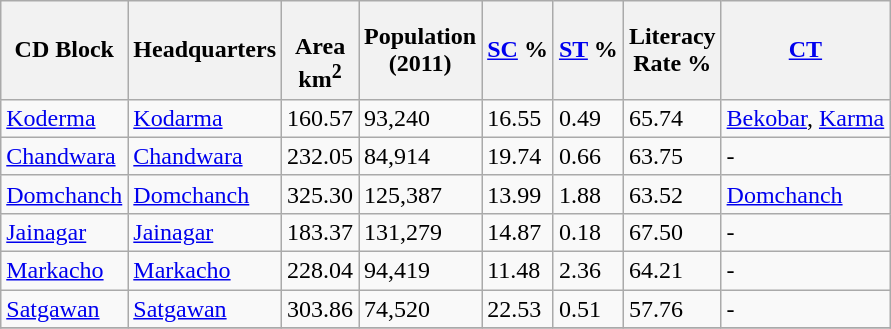<table class="wikitable sortable">
<tr>
<th>CD Block</th>
<th>Headquarters</th>
<th><br>Area<br>km<sup>2</sup></th>
<th>Population<br>(2011)</th>
<th><a href='#'>SC</a> %</th>
<th><a href='#'>ST</a> %</th>
<th>Literacy<br> Rate %</th>
<th><a href='#'>CT</a></th>
</tr>
<tr>
<td><a href='#'>Koderma</a></td>
<td><a href='#'>Kodarma</a></td>
<td>160.57</td>
<td>93,240</td>
<td>16.55</td>
<td>0.49</td>
<td>65.74</td>
<td><a href='#'>Bekobar</a>, <a href='#'>Karma</a></td>
</tr>
<tr>
<td><a href='#'>Chandwara</a></td>
<td><a href='#'>Chandwara</a></td>
<td>232.05</td>
<td>84,914</td>
<td>19.74</td>
<td>0.66</td>
<td>63.75</td>
<td>-</td>
</tr>
<tr>
<td><a href='#'>Domchanch</a></td>
<td><a href='#'>Domchanch</a></td>
<td>325.30</td>
<td>125,387</td>
<td>13.99</td>
<td>1.88</td>
<td>63.52</td>
<td><a href='#'>Domchanch</a></td>
</tr>
<tr>
<td><a href='#'>Jainagar</a></td>
<td><a href='#'>Jainagar</a></td>
<td>183.37</td>
<td>131,279</td>
<td>14.87</td>
<td>0.18</td>
<td>67.50</td>
<td>-</td>
</tr>
<tr>
<td><a href='#'>Markacho</a></td>
<td><a href='#'>Markacho</a></td>
<td>228.04</td>
<td>94,419</td>
<td>11.48</td>
<td>2.36</td>
<td>64.21</td>
<td>-</td>
</tr>
<tr>
<td><a href='#'>Satgawan</a></td>
<td><a href='#'>Satgawan</a></td>
<td>303.86</td>
<td>74,520</td>
<td>22.53</td>
<td>0.51</td>
<td>57.76</td>
<td>-</td>
</tr>
<tr>
</tr>
</table>
